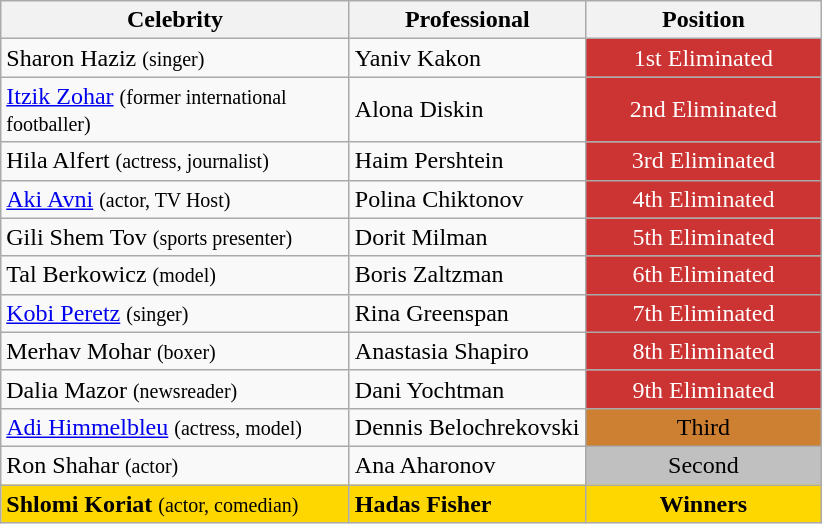<table class="wikitable" border="1">
<tr>
<th width="225">Celebrity</th>
<th width="150">Professional</th>
<th width="150">Position</th>
</tr>
<tr>
<td>Sharon Haziz <small>(singer)</small></td>
<td>Yaniv Kakon</td>
<td style="background: #c33; color: #fff;" align="center">1st Eliminated</td>
</tr>
<tr>
<td><a href='#'>Itzik Zohar</a> <small>(former international footballer)</small></td>
<td>Alona Diskin</td>
<td style="background: #c33; color: #fff;" align="center">2nd Eliminated</td>
</tr>
<tr>
<td>Hila Alfert <small>(actress, journalist)</small></td>
<td>Haim Pershtein</td>
<td style="background: #c33; color: #fff;" align="center">3rd Eliminated</td>
</tr>
<tr>
<td><a href='#'>Aki Avni</a> <small>(actor, TV Host)</small></td>
<td>Polina Chiktonov</td>
<td style="background: #c33; color: #fff;" align="center">4th Eliminated</td>
</tr>
<tr>
<td>Gili Shem Tov <small>(sports presenter)</small></td>
<td>Dorit Milman</td>
<td style="background: #c33; color: #fff;" align="center">5th Eliminated</td>
</tr>
<tr>
<td>Tal Berkowicz <small>(model)</small></td>
<td>Boris Zaltzman</td>
<td style="background: #c33; color: #fff;" align="center">6th Eliminated</td>
</tr>
<tr>
<td><a href='#'>Kobi Peretz</a> <small>(singer)</small></td>
<td>Rina Greenspan</td>
<td style="background: #c33; color: #fff;" align="center">7th Eliminated</td>
</tr>
<tr>
<td>Merhav Mohar <small>(boxer)</small></td>
<td>Anastasia Shapiro</td>
<td style="background: #c33; color: #fff;" align="center">8th Eliminated</td>
</tr>
<tr>
<td>Dalia Mazor <small>(newsreader)</small></td>
<td>Dani Yochtman</td>
<td style="background: #c33; color: #fff;" align="center">9th Eliminated</td>
</tr>
<tr>
<td><a href='#'>Adi Himmelbleu</a> <small>(actress, model)</small></td>
<td>Dennis Belochrekovski</td>
<td style="background: #CD7F32;"  align="center">Third</td>
</tr>
<tr>
<td>Ron Shahar <small>(actor)</small></td>
<td>Ana Aharonov</td>
<td style="background: silver;"  align="center">Second</td>
</tr>
<tr>
<td style="background: gold;"><strong>Shlomi Koriat</strong> <small>(actor, comedian)</small></td>
<td style="background: gold;"><strong>Hadas Fisher</strong></td>
<td style="background: gold;"  align="center"><strong>Winners</strong></td>
</tr>
</table>
